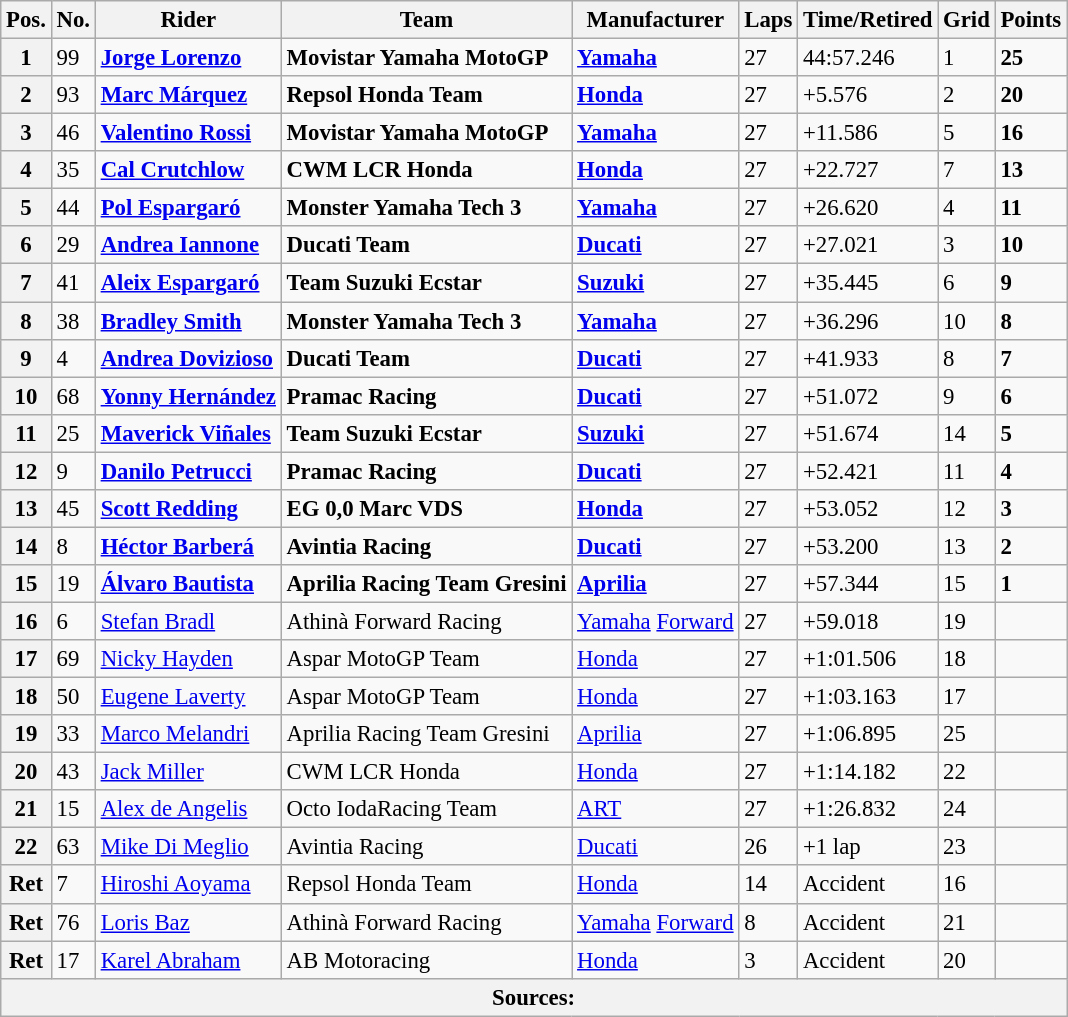<table class="wikitable" style="font-size: 95%;">
<tr>
<th>Pos.</th>
<th>No.</th>
<th>Rider</th>
<th>Team</th>
<th>Manufacturer</th>
<th>Laps</th>
<th>Time/Retired</th>
<th>Grid</th>
<th>Points</th>
</tr>
<tr>
<th>1</th>
<td>99</td>
<td> <strong><a href='#'>Jorge Lorenzo</a></strong></td>
<td><strong>Movistar Yamaha MotoGP</strong></td>
<td><strong><a href='#'>Yamaha</a></strong></td>
<td>27</td>
<td>44:57.246</td>
<td>1</td>
<td><strong>25</strong></td>
</tr>
<tr>
<th>2</th>
<td>93</td>
<td> <strong><a href='#'>Marc Márquez</a></strong></td>
<td><strong>Repsol Honda Team</strong></td>
<td><strong><a href='#'>Honda</a></strong></td>
<td>27</td>
<td>+5.576</td>
<td>2</td>
<td><strong>20</strong></td>
</tr>
<tr>
<th>3</th>
<td>46</td>
<td> <strong><a href='#'>Valentino Rossi</a></strong></td>
<td><strong>Movistar Yamaha MotoGP</strong></td>
<td><strong><a href='#'>Yamaha</a></strong></td>
<td>27</td>
<td>+11.586</td>
<td>5</td>
<td><strong>16</strong></td>
</tr>
<tr>
<th>4</th>
<td>35</td>
<td> <strong><a href='#'>Cal Crutchlow</a></strong></td>
<td><strong>CWM LCR Honda</strong></td>
<td><strong><a href='#'>Honda</a></strong></td>
<td>27</td>
<td>+22.727</td>
<td>7</td>
<td><strong>13</strong></td>
</tr>
<tr>
<th>5</th>
<td>44</td>
<td> <strong><a href='#'>Pol Espargaró</a></strong></td>
<td><strong>Monster Yamaha Tech 3</strong></td>
<td><strong><a href='#'>Yamaha</a></strong></td>
<td>27</td>
<td>+26.620</td>
<td>4</td>
<td><strong>11</strong></td>
</tr>
<tr>
<th>6</th>
<td>29</td>
<td> <strong><a href='#'>Andrea Iannone</a></strong></td>
<td><strong>Ducati Team</strong></td>
<td><strong><a href='#'>Ducati</a></strong></td>
<td>27</td>
<td>+27.021</td>
<td>3</td>
<td><strong>10</strong></td>
</tr>
<tr>
<th>7</th>
<td>41</td>
<td> <strong><a href='#'>Aleix Espargaró</a></strong></td>
<td><strong>Team Suzuki Ecstar</strong></td>
<td><strong><a href='#'>Suzuki</a></strong></td>
<td>27</td>
<td>+35.445</td>
<td>6</td>
<td><strong>9</strong></td>
</tr>
<tr>
<th>8</th>
<td>38</td>
<td> <strong><a href='#'>Bradley Smith</a></strong></td>
<td><strong>Monster Yamaha Tech 3</strong></td>
<td><strong><a href='#'>Yamaha</a></strong></td>
<td>27</td>
<td>+36.296</td>
<td>10</td>
<td><strong>8</strong></td>
</tr>
<tr>
<th>9</th>
<td>4</td>
<td> <strong><a href='#'>Andrea Dovizioso</a></strong></td>
<td><strong>Ducati Team</strong></td>
<td><strong><a href='#'>Ducati</a></strong></td>
<td>27</td>
<td>+41.933</td>
<td>8</td>
<td><strong>7</strong></td>
</tr>
<tr>
<th>10</th>
<td>68</td>
<td> <strong><a href='#'>Yonny Hernández</a></strong></td>
<td><strong>Pramac Racing</strong></td>
<td><strong><a href='#'>Ducati</a></strong></td>
<td>27</td>
<td>+51.072</td>
<td>9</td>
<td><strong>6</strong></td>
</tr>
<tr>
<th>11</th>
<td>25</td>
<td> <strong><a href='#'>Maverick Viñales</a></strong></td>
<td><strong>Team Suzuki Ecstar</strong></td>
<td><strong><a href='#'>Suzuki</a></strong></td>
<td>27</td>
<td>+51.674</td>
<td>14</td>
<td><strong>5</strong></td>
</tr>
<tr>
<th>12</th>
<td>9</td>
<td> <strong><a href='#'>Danilo Petrucci</a></strong></td>
<td><strong>Pramac Racing</strong></td>
<td><strong><a href='#'>Ducati</a></strong></td>
<td>27</td>
<td>+52.421</td>
<td>11</td>
<td><strong>4</strong></td>
</tr>
<tr>
<th>13</th>
<td>45</td>
<td> <strong><a href='#'>Scott Redding</a></strong></td>
<td><strong>EG 0,0 Marc VDS</strong></td>
<td><strong><a href='#'>Honda</a></strong></td>
<td>27</td>
<td>+53.052</td>
<td>12</td>
<td><strong>3</strong></td>
</tr>
<tr>
<th>14</th>
<td>8</td>
<td> <strong><a href='#'>Héctor Barberá</a></strong></td>
<td><strong>Avintia Racing</strong></td>
<td><strong><a href='#'>Ducati</a></strong></td>
<td>27</td>
<td>+53.200</td>
<td>13</td>
<td><strong>2</strong></td>
</tr>
<tr>
<th>15</th>
<td>19</td>
<td> <strong><a href='#'>Álvaro Bautista</a></strong></td>
<td><strong>Aprilia Racing Team Gresini</strong></td>
<td><strong><a href='#'>Aprilia</a></strong></td>
<td>27</td>
<td>+57.344</td>
<td>15</td>
<td><strong>1</strong></td>
</tr>
<tr>
<th>16</th>
<td>6</td>
<td> <a href='#'>Stefan Bradl</a></td>
<td>Athinà Forward Racing</td>
<td><a href='#'>Yamaha</a> <a href='#'>Forward</a></td>
<td>27</td>
<td>+59.018</td>
<td>19</td>
<td></td>
</tr>
<tr>
<th>17</th>
<td>69</td>
<td> <a href='#'>Nicky Hayden</a></td>
<td>Aspar MotoGP Team</td>
<td><a href='#'>Honda</a></td>
<td>27</td>
<td>+1:01.506</td>
<td>18</td>
<td></td>
</tr>
<tr>
<th>18</th>
<td>50</td>
<td> <a href='#'>Eugene Laverty</a></td>
<td>Aspar MotoGP Team</td>
<td><a href='#'>Honda</a></td>
<td>27</td>
<td>+1:03.163</td>
<td>17</td>
<td></td>
</tr>
<tr>
<th>19</th>
<td>33</td>
<td> <a href='#'>Marco Melandri</a></td>
<td>Aprilia Racing Team Gresini</td>
<td><a href='#'>Aprilia</a></td>
<td>27</td>
<td>+1:06.895</td>
<td>25</td>
<td></td>
</tr>
<tr>
<th>20</th>
<td>43</td>
<td> <a href='#'>Jack Miller</a></td>
<td>CWM LCR Honda</td>
<td><a href='#'>Honda</a></td>
<td>27</td>
<td>+1:14.182</td>
<td>22</td>
<td></td>
</tr>
<tr>
<th>21</th>
<td>15</td>
<td> <a href='#'>Alex de Angelis</a></td>
<td>Octo IodaRacing Team</td>
<td><a href='#'>ART</a></td>
<td>27</td>
<td>+1:26.832</td>
<td>24</td>
<td></td>
</tr>
<tr>
<th>22</th>
<td>63</td>
<td> <a href='#'>Mike Di Meglio</a></td>
<td>Avintia Racing</td>
<td><a href='#'>Ducati</a></td>
<td>26</td>
<td>+1 lap</td>
<td>23</td>
<td></td>
</tr>
<tr>
<th>Ret</th>
<td>7</td>
<td> <a href='#'>Hiroshi Aoyama</a></td>
<td>Repsol Honda Team</td>
<td><a href='#'>Honda</a></td>
<td>14</td>
<td>Accident</td>
<td>16</td>
<td></td>
</tr>
<tr>
<th>Ret</th>
<td>76</td>
<td> <a href='#'>Loris Baz</a></td>
<td>Athinà Forward Racing</td>
<td><a href='#'>Yamaha</a> <a href='#'>Forward</a></td>
<td>8</td>
<td>Accident</td>
<td>21</td>
<td></td>
</tr>
<tr>
<th>Ret</th>
<td>17</td>
<td> <a href='#'>Karel Abraham</a></td>
<td>AB Motoracing</td>
<td><a href='#'>Honda</a></td>
<td>3</td>
<td>Accident</td>
<td>20</td>
<td></td>
</tr>
<tr>
<th colspan=9>Sources: </th>
</tr>
</table>
